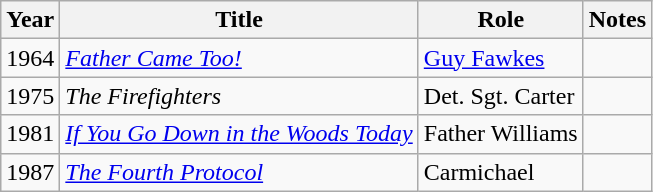<table class="wikitable">
<tr>
<th>Year</th>
<th>Title</th>
<th>Role</th>
<th>Notes</th>
</tr>
<tr>
<td>1964</td>
<td><em><a href='#'>Father Came Too!</a></em></td>
<td><a href='#'>Guy Fawkes</a></td>
<td></td>
</tr>
<tr>
<td>1975</td>
<td><em>The Firefighters</em></td>
<td>Det. Sgt. Carter</td>
<td></td>
</tr>
<tr>
<td>1981</td>
<td><em><a href='#'>If You Go Down in the Woods Today</a></em></td>
<td>Father Williams</td>
<td></td>
</tr>
<tr>
<td>1987</td>
<td><em><a href='#'>The Fourth Protocol</a></em></td>
<td>Carmichael</td>
<td></td>
</tr>
</table>
